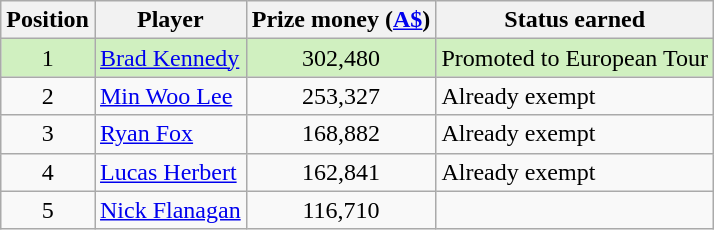<table class="wikitable">
<tr>
<th>Position</th>
<th>Player</th>
<th>Prize money (<a href='#'>A$</a>)</th>
<th>Status earned</th>
</tr>
<tr style="background:#D0F0C0;">
<td align=center>1</td>
<td> <a href='#'>Brad Kennedy</a></td>
<td align=center>302,480</td>
<td>Promoted to European Tour</td>
</tr>
<tr>
<td align=center>2</td>
<td> <a href='#'>Min Woo Lee</a></td>
<td align=center>253,327</td>
<td>Already exempt</td>
</tr>
<tr>
<td align=center>3</td>
<td> <a href='#'>Ryan Fox</a></td>
<td align=center>168,882</td>
<td>Already exempt</td>
</tr>
<tr>
<td align=center>4</td>
<td> <a href='#'>Lucas Herbert</a></td>
<td align=center>162,841</td>
<td>Already exempt</td>
</tr>
<tr>
<td align=center>5</td>
<td> <a href='#'>Nick Flanagan</a></td>
<td align=center>116,710</td>
<td></td>
</tr>
</table>
